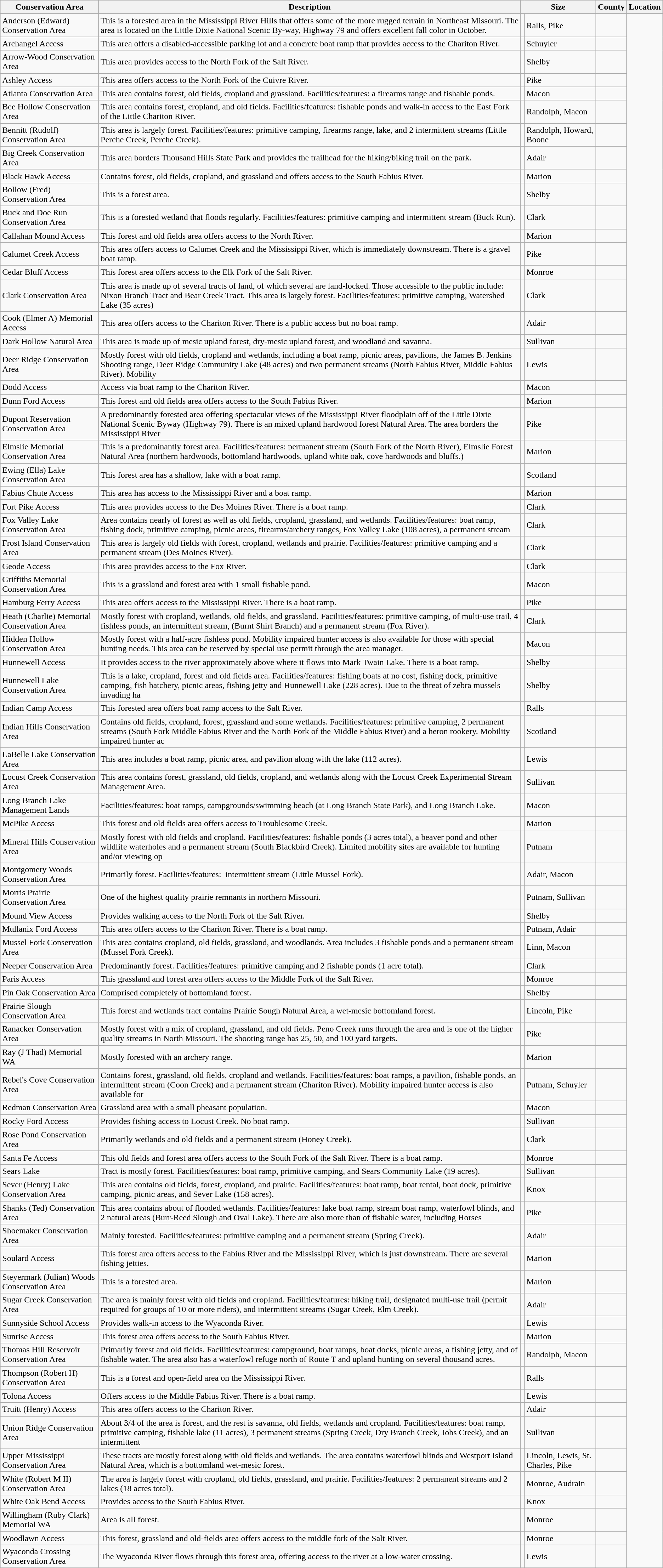<table class="wikitable">
<tr>
<th>Conservation Area</th>
<th>Description</th>
<th colspan=2>Size</th>
<th>County</th>
<th>Location</th>
</tr>
<tr>
<td>Anderson (Edward) Conservation Area</td>
<td>This is a forested area in the Mississippi River Hills that offers some of the more rugged terrain in Northeast Missouri. The area is located on the Little Dixie National Scenic By-way, Highway 79 and offers excellent fall color in October. </td>
<td></td>
<td>Ralls, Pike</td>
<td></td>
</tr>
<tr>
<td>Archangel Access</td>
<td>This area offers a disabled-accessible parking lot and a concrete boat ramp that provides access to the Chariton River.  </td>
<td></td>
<td>Schuyler</td>
<td></td>
</tr>
<tr>
<td>Arrow-Wood Conservation Area</td>
<td>This area provides access to the North Fork of the Salt River.  </td>
<td></td>
<td>Shelby</td>
<td></td>
</tr>
<tr>
<td>Ashley Access</td>
<td>This area offers access to the North Fork of the Cuivre River.</td>
<td></td>
<td>Pike</td>
<td></td>
</tr>
<tr>
<td>Atlanta Conservation Area</td>
<td>This area contains forest, old fields, cropland and grassland. Facilities/features: a firearms range and fishable ponds. </td>
<td></td>
<td>Macon</td>
<td></td>
</tr>
<tr>
<td>Bee Hollow Conservation Area</td>
<td>This area contains forest, cropland, and old fields. Facilities/features: fishable ponds and walk-in access to the East Fork of the Little Chariton River.  </td>
<td></td>
<td>Randolph, Macon</td>
<td></td>
</tr>
<tr>
<td>Bennitt (Rudolf) Conservation Area</td>
<td>This area is largely forest. Facilities/features: primitive camping, firearms range,  lake, and 2 intermittent streams (Little Perche Creek, Perche Creek).  </td>
<td></td>
<td>Randolph, Howard, Boone</td>
<td></td>
</tr>
<tr>
<td>Big Creek Conservation Area</td>
<td>This area borders Thousand Hills State Park and provides the trailhead for the hiking/biking trail on the park. </td>
<td></td>
<td>Adair</td>
<td></td>
</tr>
<tr>
<td>Black Hawk Access</td>
<td>Contains forest, old fields, cropland, and grassland and offers access to the South Fabius River.  </td>
<td></td>
<td>Marion</td>
<td></td>
</tr>
<tr>
<td>Bollow (Fred) Conservation Area</td>
<td>This is a forest area.</td>
<td></td>
<td>Shelby</td>
<td></td>
</tr>
<tr>
<td>Buck and Doe Run Conservation Area</td>
<td>This is a forested wetland that floods regularly. Facilities/features: primitive camping and intermittent stream (Buck Run).</td>
<td></td>
<td>Clark</td>
<td></td>
</tr>
<tr>
<td>Callahan Mound Access</td>
<td>This forest and old fields area offers access to the North River.  </td>
<td></td>
<td>Marion</td>
<td></td>
</tr>
<tr>
<td>Calumet Creek Access</td>
<td>This area offers access to Calumet Creek and the Mississippi River, which is immediately downstream. There is a gravel boat ramp.  </td>
<td></td>
<td>Pike</td>
<td></td>
</tr>
<tr>
<td>Cedar Bluff Access</td>
<td>This forest area offers access to the Elk Fork of the Salt River. </td>
<td></td>
<td>Monroe</td>
<td></td>
</tr>
<tr>
<td>Clark Conservation Area</td>
<td>This area is made up of several tracts of land, of which several are land-locked. Those accessible to the public include: Nixon Branch Tract and Bear Creek Tract.  This area is largely forest. Facilities/features: primitive camping, Watershed Lake (35 acres) </td>
<td></td>
<td>Clark</td>
<td></td>
</tr>
<tr>
<td>Cook (Elmer A) Memorial Access</td>
<td>This area offers access to the Chariton River. There is a public access but no boat ramp.  </td>
<td></td>
<td>Adair</td>
<td></td>
</tr>
<tr>
<td>Dark Hollow Natural Area</td>
<td>This area is made up of mesic upland forest, dry-mesic upland forest, and woodland and savanna. </td>
<td></td>
<td>Sullivan</td>
<td></td>
</tr>
<tr>
<td>Deer Ridge Conservation Area</td>
<td>Mostly forest with old fields, cropland and wetlands, including a boat ramp, picnic areas, pavilions, the James B. Jenkins Shooting range, Deer Ridge Community Lake (48 acres) and two permanent streams (North Fabius River, Middle Fabius River).  Mobility </td>
<td></td>
<td>Lewis</td>
<td></td>
</tr>
<tr>
<td>Dodd Access</td>
<td>Access via boat ramp to the Chariton River. </td>
<td></td>
<td>Macon</td>
<td></td>
</tr>
<tr>
<td>Dunn Ford Access</td>
<td>This forest and old fields area offers access to the South Fabius River. </td>
<td></td>
<td>Marion</td>
<td></td>
</tr>
<tr>
<td>Dupont Reservation Conservation Area</td>
<td>A predominantly forested area offering spectacular views of the Mississippi River floodplain off of the Little Dixie National Scenic Byway (Highway 79). There is an  mixed upland hardwood forest Natural Area. The area borders the Mississippi River </td>
<td></td>
<td>Pike</td>
<td></td>
</tr>
<tr>
<td>Elmslie Memorial Conservation Area</td>
<td>This is a predominantly forest area. Facilities/features: permanent stream (South Fork of the North River), Elmslie Forest Natural Area (northern hardwoods, bottomland hardwoods, upland white oak, cove hardwoods and bluffs.) </td>
<td></td>
<td>Marion</td>
<td></td>
</tr>
<tr>
<td>Ewing (Ella) Lake Conservation Area</td>
<td>This forest area has a shallow,  lake with a boat ramp.  </td>
<td></td>
<td>Scotland</td>
<td></td>
</tr>
<tr>
<td>Fabius Chute Access</td>
<td>This area has access to the Mississippi River and a boat ramp. </td>
<td></td>
<td>Marion</td>
<td></td>
</tr>
<tr>
<td>Fort Pike Access</td>
<td>This area provides access to the Des Moines River. There is a boat ramp.</td>
<td></td>
<td>Clark</td>
<td></td>
</tr>
<tr>
<td>Fox Valley Lake Conservation Area</td>
<td>Area contains nearly  of forest as well as old fields, cropland, grassland, and wetlands. Facilities/features: boat ramp, fishing dock, primitive camping, picnic areas, firearms/archery ranges, Fox Valley Lake (108 acres), a permanent stream </td>
<td></td>
<td>Clark</td>
<td></td>
</tr>
<tr>
<td>Frost Island Conservation Area</td>
<td>This area is largely old fields with forest, cropland, wetlands and prairie. Facilities/features: primitive camping and a permanent stream (Des Moines River). </td>
<td></td>
<td>Clark</td>
<td></td>
</tr>
<tr>
<td>Geode Access</td>
<td>This area provides access to the Fox River. </td>
<td></td>
<td>Clark</td>
<td></td>
</tr>
<tr>
<td>Griffiths Memorial Conservation Area</td>
<td>This is a grassland and forest area with 1 small fishable pond. </td>
<td></td>
<td>Macon</td>
<td></td>
</tr>
<tr>
<td>Hamburg Ferry Access</td>
<td>This area offers access to the Mississippi River. There is a boat ramp. </td>
<td></td>
<td>Pike</td>
<td></td>
</tr>
<tr>
<td>Heath (Charlie) Memorial Conservation Area</td>
<td>Mostly forest with cropland, wetlands, old fields, and grassland. Facilities/features: primitive camping,  of multi-use trail, 4 fishless ponds, an intermittent stream, (Burnt Shirt Branch) and a permanent stream (Fox River).</td>
<td></td>
<td>Clark</td>
<td></td>
</tr>
<tr>
<td>Hidden Hollow Conservation Area</td>
<td>Mostly forest with a half-acre fishless pond. Mobility impaired hunter access is also available for those with special hunting needs. This area can be reserved by special use permit through the area manager. </td>
<td></td>
<td>Macon</td>
<td></td>
</tr>
<tr>
<td>Hunnewell Access</td>
<td>It provides access to the river approximately  above where it flows into Mark Twain Lake. There is a boat ramp. </td>
<td></td>
<td>Shelby</td>
<td></td>
</tr>
<tr>
<td>Hunnewell Lake Conservation Area</td>
<td>This is a lake, cropland, forest and old fields area. Facilities/features: fishing boats at no cost, fishing dock, primitive camping, fish hatchery, picnic areas, fishing jetty and Hunnewell Lake (228 acres). Due to the threat of zebra mussels invading ha </td>
<td></td>
<td>Shelby</td>
<td></td>
</tr>
<tr>
<td>Indian Camp Access</td>
<td>This forested area offers boat ramp access to the Salt River. </td>
<td></td>
<td>Ralls</td>
<td></td>
</tr>
<tr>
<td>Indian Hills Conservation Area</td>
<td>Contains old fields, cropland, forest, grassland and some wetlands. Facilities/features: primitive camping, 2 permanent streams (South Fork Middle Fabius River and the North Fork of the Middle Fabius River) and a heron rookery. Mobility impaired hunter ac </td>
<td></td>
<td>Scotland</td>
<td></td>
</tr>
<tr>
<td>LaBelle Lake Conservation Area</td>
<td>This area includes a boat ramp, picnic area, and pavilion along with the lake (112 acres).</td>
<td></td>
<td>Lewis</td>
<td></td>
</tr>
<tr>
<td>Locust Creek Conservation Area</td>
<td>This area contains forest, grassland, old fields, cropland, and wetlands along with the Locust Creek Experimental Stream Management Area.  </td>
<td></td>
<td>Sullivan</td>
<td></td>
</tr>
<tr>
<td>Long Branch Lake Management Lands</td>
<td>Facilities/features: boat ramps, campgrounds/swimming beach (at Long Branch State Park), and Long Branch Lake. </td>
<td></td>
<td>Macon</td>
<td></td>
</tr>
<tr>
<td>McPike Access</td>
<td>This forest and old fields area offers access to Troublesome Creek.  </td>
<td></td>
<td>Marion</td>
<td></td>
</tr>
<tr>
<td>Mineral Hills Conservation Area</td>
<td>Mostly forest with old fields and cropland. Facilities/features: fishable ponds (3 acres total), a beaver pond and other wildlife waterholes and a permanent stream (South Blackbird Creek). Limited mobility sites are available for hunting and/or viewing op </td>
<td></td>
<td>Putnam</td>
<td></td>
</tr>
<tr>
<td>Montgomery Woods Conservation Area</td>
<td>Primarily forest. Facilities/features:  intermittent stream (Little Mussel Fork).  </td>
<td></td>
<td>Adair, Macon</td>
<td></td>
</tr>
<tr>
<td>Morris Prairie Conservation Area</td>
<td>One of the highest quality prairie remnants in northern Missouri.</td>
<td></td>
<td>Putnam, Sullivan</td>
<td></td>
</tr>
<tr>
<td>Mound View Access</td>
<td>Provides walking access to the North Fork of the Salt River.  </td>
<td></td>
<td>Shelby</td>
<td></td>
</tr>
<tr>
<td>Mullanix Ford Access</td>
<td>This area offers access to the Chariton River. There is a boat ramp. </td>
<td></td>
<td>Putnam, Adair</td>
<td></td>
</tr>
<tr>
<td>Mussel Fork Conservation Area</td>
<td>This area contains cropland, old fields, grassland, and woodlands. Area includes 3 fishable ponds and a permanent stream (Mussel Fork Creek).  </td>
<td></td>
<td>Linn, Macon</td>
<td></td>
</tr>
<tr>
<td>Neeper Conservation Area</td>
<td>Predominantly forest. Facilities/features: primitive camping and 2 fishable ponds (1 acre total). </td>
<td></td>
<td>Clark</td>
<td></td>
</tr>
<tr>
<td>Paris Access</td>
<td>This grassland and forest area offers access to the Middle Fork of the Salt River.</td>
<td></td>
<td>Monroe</td>
<td></td>
</tr>
<tr>
<td>Pin Oak Conservation Area</td>
<td>Comprised completely of bottomland forest. </td>
<td></td>
<td>Shelby</td>
<td></td>
</tr>
<tr>
<td>Prairie Slough Conservation Area</td>
<td>This forest and wetlands tract contains Prairie Sough Natural Area, a wet-mesic bottomland forest. </td>
<td></td>
<td>Lincoln, Pike</td>
<td></td>
</tr>
<tr>
<td>Ranacker Conservation Area</td>
<td>Mostly forest with a mix of cropland, grassland, and old fields. Peno Creek runs through the area and is one of the higher quality streams in North Missouri. The shooting range has 25, 50, and 100 yard targets.  </td>
<td></td>
<td>Pike</td>
<td></td>
</tr>
<tr>
<td>Ray (J Thad) Memorial WA</td>
<td>Mostly forested with an archery range.</td>
<td></td>
<td>Marion</td>
<td></td>
</tr>
<tr>
<td>Rebel's Cove Conservation Area</td>
<td>Contains forest, grassland, old fields, cropland and wetlands. Facilities/features: boat ramps, a pavilion, fishable ponds, an intermittent stream (Coon Creek) and a permanent stream (Chariton River). Mobility impaired hunter access is also available for </td>
<td></td>
<td>Putnam, Schuyler</td>
<td></td>
</tr>
<tr>
<td>Redman Conservation Area</td>
<td>Grassland area with a small pheasant population. </td>
<td></td>
<td>Macon</td>
<td></td>
</tr>
<tr>
<td>Rocky Ford Access</td>
<td>Provides fishing access to Locust Creek. No boat ramp. </td>
<td></td>
<td>Sullivan</td>
<td></td>
</tr>
<tr>
<td>Rose Pond Conservation Area</td>
<td>Primarily wetlands and old fields and a permanent stream (Honey Creek). </td>
<td></td>
<td>Clark</td>
<td></td>
</tr>
<tr>
<td>Santa Fe Access</td>
<td>This old fields and forest area offers access to the South Fork of the Salt River. There is a boat ramp. </td>
<td></td>
<td>Monroe</td>
<td></td>
</tr>
<tr>
<td>Sears Lake</td>
<td>Tract is mostly forest. Facilities/features: boat ramp, primitive camping, and Sears Community Lake (19 acres). </td>
<td></td>
<td>Sullivan</td>
<td></td>
</tr>
<tr>
<td>Sever (Henry) Lake Conservation Area</td>
<td>This area contains old fields, forest, cropland, and prairie. Facilities/features: boat ramp, boat rental, boat dock, primitive camping, picnic areas, and Sever Lake (158 acres). </td>
<td></td>
<td>Knox</td>
<td></td>
</tr>
<tr>
<td>Shanks (Ted) Conservation Area</td>
<td>This area contains about  of flooded wetlands. Facilities/features: lake boat ramp, stream boat ramp, waterfowl blinds, and 2 natural areas (Burr-Reed Slough and Oval Lake). There are also more than  of fishable water, including Horses </td>
<td></td>
<td>Pike</td>
<td></td>
</tr>
<tr>
<td>Shoemaker Conservation Area</td>
<td>Mainly forested. Facilities/features: primitive camping and a permanent stream (Spring Creek).</td>
<td></td>
<td>Adair</td>
<td></td>
</tr>
<tr>
<td>Soulard Access</td>
<td>This forest area offers access to the Fabius River and the Mississippi River, which is just downstream. There are several fishing jetties. </td>
<td></td>
<td>Marion</td>
<td></td>
</tr>
<tr>
<td>Steyermark (Julian) Woods Conservation Area</td>
<td>This is a forested area.</td>
<td></td>
<td>Marion</td>
<td></td>
</tr>
<tr>
<td>Sugar Creek Conservation Area</td>
<td>The area is mainly forest with old fields and cropland. Facilities/features: hiking trail, designated multi-use trail (permit required for groups of 10 or more riders), and intermittent streams (Sugar Creek, Elm Creek).  </td>
<td></td>
<td>Adair</td>
<td></td>
</tr>
<tr>
<td>Sunnyside School Access</td>
<td>Provides walk-in access to the Wyaconda River. </td>
<td></td>
<td>Lewis</td>
<td></td>
</tr>
<tr>
<td>Sunrise Access</td>
<td>This forest area offers access to the South Fabius River.</td>
<td></td>
<td>Marion</td>
<td></td>
</tr>
<tr>
<td>Thomas Hill Reservoir Conservation Area</td>
<td>Primarily forest and old fields. Facilities/features: campground, boat ramps, boat docks, picnic areas, a fishing jetty, and  of fishable water. The area also has a waterfowl refuge north of Route T and upland hunting on several thousand acres.</td>
<td></td>
<td>Randolph, Macon</td>
<td></td>
</tr>
<tr>
<td>Thompson (Robert H) Conservation Area</td>
<td>This is a forest and open-field area on the Mississippi River.</td>
<td></td>
<td>Ralls</td>
<td></td>
</tr>
<tr>
<td>Tolona Access</td>
<td>Offers access to the Middle Fabius River. There is a boat ramp. </td>
<td></td>
<td>Lewis</td>
<td></td>
</tr>
<tr>
<td>Truitt (Henry) Access</td>
<td>This area offers access to the Chariton River.</td>
<td></td>
<td>Adair</td>
<td></td>
</tr>
<tr>
<td>Union Ridge Conservation Area</td>
<td>About 3/4 of the area is forest, and the rest is savanna, old fields, wetlands and cropland. Facilities/features: boat ramp, primitive camping, fishable lake (11 acres), 3 permanent streams (Spring Creek, Dry Branch Creek, Jobs Creek), and an intermittent </td>
<td></td>
<td>Sullivan</td>
<td></td>
</tr>
<tr>
<td>Upper Mississippi Conservation Area</td>
<td>These tracts are mostly forest along with old fields and wetlands. The area contains waterfowl blinds and Westport Island Natural Area, which is a bottomland wet-mesic forest.  </td>
<td></td>
<td>Lincoln, Lewis, St. Charles, Pike</td>
<td></td>
</tr>
<tr>
<td>White (Robert M II) Conservation Area</td>
<td>The area is largely forest with cropland, old fields, grassland, and prairie. Facilities/features: 2 permanent streams and 2 lakes (18 acres total). </td>
<td></td>
<td>Monroe, Audrain</td>
<td></td>
</tr>
<tr>
<td>White Oak Bend Access</td>
<td>Provides access to the South Fabius River. </td>
<td></td>
<td>Knox</td>
<td></td>
</tr>
<tr>
<td>Willingham (Ruby Clark) Memorial WA</td>
<td>Area is all forest. </td>
<td></td>
<td>Monroe</td>
<td></td>
</tr>
<tr>
<td>Woodlawn Access</td>
<td>This forest, grassland and old-fields area offers access to the middle fork of the Salt River. </td>
<td></td>
<td>Monroe</td>
<td></td>
</tr>
<tr>
<td>Wyaconda Crossing Conservation Area</td>
<td>The Wyaconda River flows through this forest area, offering access to the river at a low-water crossing. </td>
<td></td>
<td>Lewis</td>
<td></td>
</tr>
</table>
